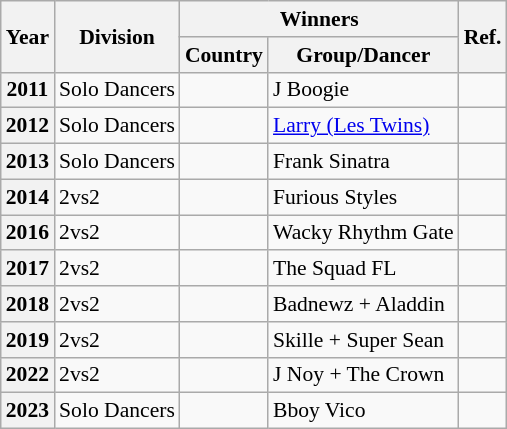<table class="wikitable sortable plainrowheaders" style="text-align:left; font-size:90%;">
<tr>
<th scope="col" rowspan="2">Year</th>
<th scope="col" rowspan="2">Division</th>
<th scope="col" colspan="2">Winners</th>
<th scope="col" class="unsortable" rowspan="2">Ref.</th>
</tr>
<tr>
<th>Country</th>
<th>Group/Dancer</th>
</tr>
<tr>
<th>2011</th>
<td>Solo Dancers</td>
<td></td>
<td>J Boogie</td>
<td></td>
</tr>
<tr>
<th>2012</th>
<td>Solo Dancers</td>
<td></td>
<td><a href='#'>Larry (Les Twins)</a></td>
<td></td>
</tr>
<tr>
<th>2013</th>
<td>Solo Dancers</td>
<td></td>
<td>Frank Sinatra</td>
<td></td>
</tr>
<tr>
<th>2014</th>
<td>2vs2</td>
<td></td>
<td>Furious Styles</td>
<td></td>
</tr>
<tr>
<th>2016</th>
<td>2vs2</td>
<td></td>
<td>Wacky Rhythm Gate</td>
<td></td>
</tr>
<tr>
<th>2017</th>
<td>2vs2</td>
<td></td>
<td>The Squad FL</td>
<td></td>
</tr>
<tr>
<th>2018</th>
<td>2vs2</td>
<td><br></td>
<td>Badnewz + Aladdin</td>
<td></td>
</tr>
<tr>
<th>2019</th>
<td>2vs2</td>
<td></td>
<td>Skille + Super Sean</td>
<td></td>
</tr>
<tr>
<th>2022</th>
<td>2vs2</td>
<td></td>
<td>J Noy + The Crown</td>
<td></td>
</tr>
<tr>
<th>2023</th>
<td>Solo Dancers</td>
<td></td>
<td>Bboy Vico</td>
<td></td>
</tr>
</table>
